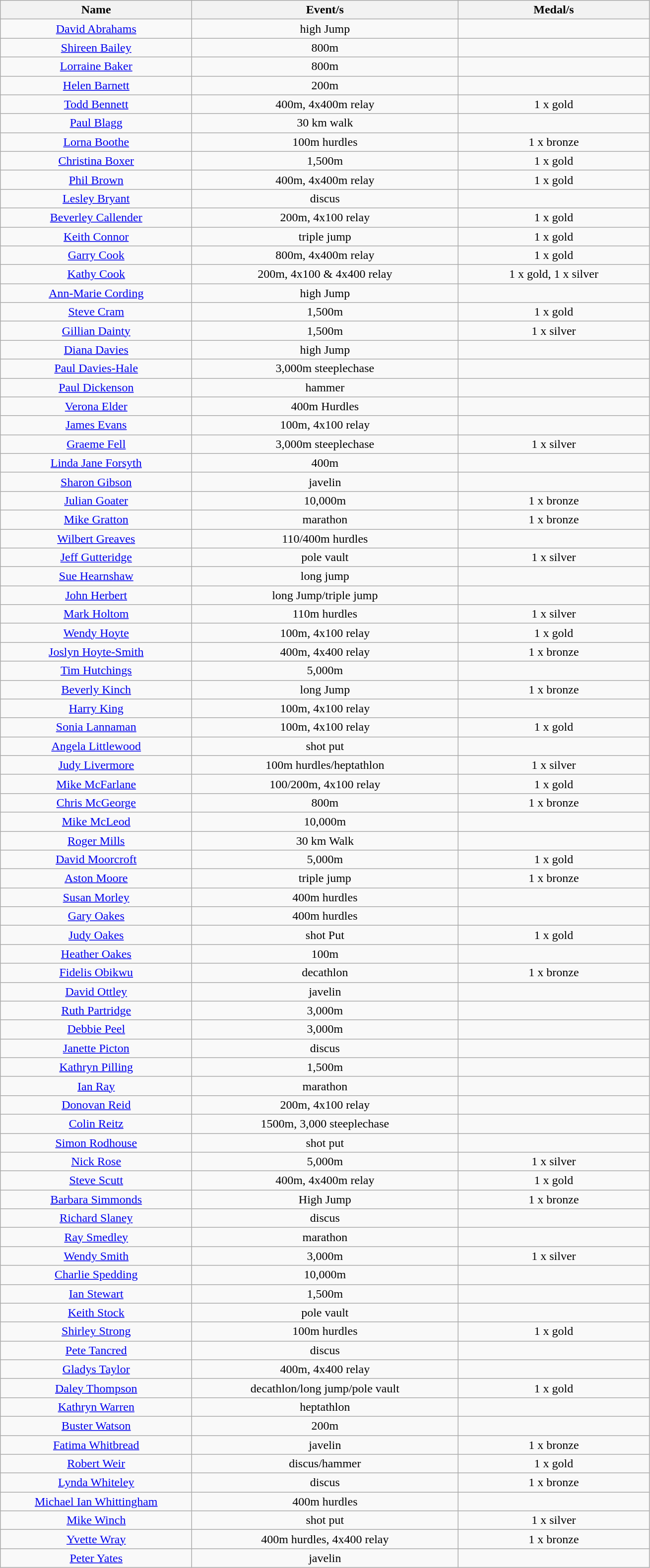<table class="wikitable" style="text-align: center">
<tr>
<th width=250>Name</th>
<th width=350>Event/s</th>
<th width=250>Medal/s</th>
</tr>
<tr>
<td><a href='#'>David Abrahams</a></td>
<td>high Jump</td>
<td></td>
</tr>
<tr>
<td><a href='#'>Shireen Bailey</a></td>
<td>800m</td>
<td></td>
</tr>
<tr>
<td><a href='#'>Lorraine Baker</a></td>
<td>800m</td>
<td></td>
</tr>
<tr>
<td><a href='#'>Helen Barnett</a></td>
<td>200m</td>
<td></td>
</tr>
<tr>
<td><a href='#'>Todd Bennett</a></td>
<td>400m, 4x400m relay</td>
<td>1 x gold</td>
</tr>
<tr>
<td><a href='#'>Paul Blagg</a></td>
<td>30 km walk</td>
<td></td>
</tr>
<tr>
<td><a href='#'>Lorna Boothe</a></td>
<td>100m hurdles</td>
<td>1 x bronze</td>
</tr>
<tr>
<td><a href='#'>Christina Boxer</a></td>
<td>1,500m</td>
<td>1 x gold</td>
</tr>
<tr>
<td><a href='#'>Phil Brown</a></td>
<td>400m, 4x400m relay</td>
<td>1 x gold</td>
</tr>
<tr>
<td><a href='#'>Lesley Bryant</a></td>
<td>discus</td>
<td></td>
</tr>
<tr>
<td><a href='#'>Beverley Callender</a></td>
<td>200m, 4x100 relay</td>
<td>1 x gold</td>
</tr>
<tr>
<td><a href='#'>Keith Connor</a></td>
<td>triple jump</td>
<td>1 x gold</td>
</tr>
<tr>
<td><a href='#'>Garry Cook</a></td>
<td>800m, 4x400m relay</td>
<td>1 x gold</td>
</tr>
<tr>
<td><a href='#'>Kathy Cook</a></td>
<td>200m, 4x100 & 4x400 relay</td>
<td>1 x gold, 1 x silver</td>
</tr>
<tr>
<td><a href='#'>Ann-Marie Cording</a></td>
<td>high Jump</td>
<td></td>
</tr>
<tr>
<td><a href='#'>Steve Cram</a></td>
<td>1,500m</td>
<td>1 x gold</td>
</tr>
<tr>
<td><a href='#'>Gillian Dainty</a></td>
<td>1,500m</td>
<td>1 x silver</td>
</tr>
<tr>
<td><a href='#'>Diana Davies</a></td>
<td>high Jump</td>
<td></td>
</tr>
<tr>
<td><a href='#'>Paul Davies-Hale</a></td>
<td>3,000m steeplechase</td>
<td></td>
</tr>
<tr>
<td><a href='#'>Paul Dickenson</a></td>
<td>hammer</td>
<td></td>
</tr>
<tr>
<td><a href='#'>Verona Elder</a></td>
<td>400m Hurdles</td>
<td></td>
</tr>
<tr>
<td><a href='#'>James Evans</a></td>
<td>100m, 4x100 relay</td>
<td></td>
</tr>
<tr>
<td><a href='#'>Graeme Fell</a></td>
<td>3,000m steeplechase</td>
<td>1 x silver</td>
</tr>
<tr>
<td><a href='#'>Linda Jane Forsyth</a></td>
<td>400m</td>
<td></td>
</tr>
<tr>
<td><a href='#'>Sharon Gibson</a></td>
<td>javelin</td>
<td></td>
</tr>
<tr>
<td><a href='#'>Julian Goater</a></td>
<td>10,000m</td>
<td>1 x bronze</td>
</tr>
<tr>
<td><a href='#'>Mike Gratton</a></td>
<td>marathon</td>
<td>1 x bronze</td>
</tr>
<tr>
<td><a href='#'>Wilbert Greaves</a></td>
<td>110/400m hurdles</td>
<td></td>
</tr>
<tr>
<td><a href='#'>Jeff Gutteridge</a></td>
<td>pole vault</td>
<td>1 x silver</td>
</tr>
<tr>
<td><a href='#'>Sue Hearnshaw</a></td>
<td>long jump</td>
<td></td>
</tr>
<tr>
<td><a href='#'>John Herbert</a></td>
<td>long Jump/triple jump</td>
<td></td>
</tr>
<tr>
<td><a href='#'>Mark Holtom</a></td>
<td>110m hurdles</td>
<td>1 x silver</td>
</tr>
<tr>
<td><a href='#'>Wendy Hoyte</a></td>
<td>100m, 4x100 relay</td>
<td>1 x gold</td>
</tr>
<tr>
<td><a href='#'>Joslyn Hoyte-Smith</a></td>
<td>400m, 4x400 relay</td>
<td>1 x bronze</td>
</tr>
<tr>
<td><a href='#'>Tim Hutchings</a></td>
<td>5,000m</td>
<td></td>
</tr>
<tr>
<td><a href='#'>Beverly Kinch</a></td>
<td>long Jump</td>
<td>1 x bronze</td>
</tr>
<tr>
<td><a href='#'>Harry King</a></td>
<td>100m, 4x100 relay</td>
<td></td>
</tr>
<tr>
<td><a href='#'>Sonia Lannaman</a></td>
<td>100m, 4x100 relay</td>
<td>1 x gold</td>
</tr>
<tr>
<td><a href='#'>Angela Littlewood</a></td>
<td>shot put</td>
<td></td>
</tr>
<tr>
<td><a href='#'>Judy Livermore</a></td>
<td>100m hurdles/heptathlon</td>
<td>1 x silver</td>
</tr>
<tr>
<td><a href='#'>Mike McFarlane</a></td>
<td>100/200m, 4x100 relay</td>
<td>1 x gold</td>
</tr>
<tr>
<td><a href='#'>Chris McGeorge</a></td>
<td>800m</td>
<td>1 x bronze</td>
</tr>
<tr>
<td><a href='#'>Mike McLeod</a></td>
<td>10,000m</td>
<td></td>
</tr>
<tr>
<td><a href='#'>Roger Mills</a></td>
<td>30 km Walk</td>
<td></td>
</tr>
<tr>
<td><a href='#'>David Moorcroft</a></td>
<td>5,000m</td>
<td>1 x gold</td>
</tr>
<tr>
<td><a href='#'>Aston Moore</a></td>
<td>triple jump</td>
<td>1 x bronze</td>
</tr>
<tr>
<td><a href='#'>Susan Morley</a></td>
<td>400m hurdles</td>
<td></td>
</tr>
<tr>
<td><a href='#'>Gary Oakes</a></td>
<td>400m hurdles</td>
<td></td>
</tr>
<tr>
<td><a href='#'>Judy Oakes</a></td>
<td>shot Put</td>
<td>1 x gold</td>
</tr>
<tr>
<td><a href='#'>Heather Oakes</a></td>
<td>100m</td>
<td></td>
</tr>
<tr>
<td><a href='#'>Fidelis Obikwu</a></td>
<td>decathlon</td>
<td>1 x bronze</td>
</tr>
<tr>
<td><a href='#'>David Ottley</a></td>
<td>javelin</td>
<td></td>
</tr>
<tr>
<td><a href='#'>Ruth Partridge</a></td>
<td>3,000m</td>
<td></td>
</tr>
<tr>
<td><a href='#'>Debbie Peel</a></td>
<td>3,000m</td>
<td></td>
</tr>
<tr>
<td><a href='#'>Janette Picton</a></td>
<td>discus</td>
<td></td>
</tr>
<tr>
<td><a href='#'>Kathryn Pilling</a></td>
<td>1,500m</td>
<td></td>
</tr>
<tr>
<td><a href='#'>Ian Ray</a></td>
<td>marathon</td>
<td></td>
</tr>
<tr>
<td><a href='#'>Donovan Reid</a></td>
<td>200m, 4x100 relay</td>
<td></td>
</tr>
<tr>
<td><a href='#'>Colin Reitz</a></td>
<td>1500m, 3,000 steeplechase</td>
<td></td>
</tr>
<tr>
<td><a href='#'>Simon Rodhouse</a></td>
<td>shot put</td>
<td></td>
</tr>
<tr>
<td><a href='#'>Nick Rose</a></td>
<td>5,000m</td>
<td>1 x silver</td>
</tr>
<tr>
<td><a href='#'>Steve Scutt</a></td>
<td>400m, 4x400m relay</td>
<td>1 x gold</td>
</tr>
<tr>
<td><a href='#'>Barbara Simmonds</a></td>
<td>High Jump</td>
<td>1 x bronze</td>
</tr>
<tr>
<td><a href='#'>Richard Slaney</a></td>
<td>discus</td>
<td></td>
</tr>
<tr>
<td><a href='#'>Ray Smedley</a></td>
<td>marathon</td>
<td></td>
</tr>
<tr>
<td><a href='#'>Wendy Smith</a></td>
<td>3,000m</td>
<td>1 x silver</td>
</tr>
<tr>
<td><a href='#'>Charlie Spedding</a></td>
<td>10,000m</td>
<td></td>
</tr>
<tr>
<td><a href='#'>Ian Stewart</a></td>
<td>1,500m</td>
<td></td>
</tr>
<tr>
<td><a href='#'>Keith Stock</a></td>
<td>pole vault</td>
<td></td>
</tr>
<tr>
<td><a href='#'>Shirley Strong</a></td>
<td>100m hurdles</td>
<td>1 x gold</td>
</tr>
<tr>
<td><a href='#'>Pete Tancred</a></td>
<td>discus</td>
<td></td>
</tr>
<tr>
<td><a href='#'>Gladys Taylor</a></td>
<td>400m, 4x400 relay</td>
<td></td>
</tr>
<tr>
<td><a href='#'>Daley Thompson</a></td>
<td>decathlon/long jump/pole vault</td>
<td>1 x gold</td>
</tr>
<tr>
<td><a href='#'>Kathryn Warren</a></td>
<td>heptathlon</td>
<td></td>
</tr>
<tr>
<td><a href='#'>Buster Watson</a></td>
<td>200m</td>
<td></td>
</tr>
<tr>
<td><a href='#'>Fatima Whitbread</a></td>
<td>javelin</td>
<td>1 x bronze</td>
</tr>
<tr>
<td><a href='#'>Robert Weir</a></td>
<td>discus/hammer</td>
<td>1 x gold</td>
</tr>
<tr>
<td><a href='#'>Lynda Whiteley</a></td>
<td>discus</td>
<td>1 x bronze</td>
</tr>
<tr>
<td><a href='#'>Michael Ian Whittingham</a></td>
<td>400m hurdles</td>
<td></td>
</tr>
<tr>
<td><a href='#'>Mike Winch</a></td>
<td>shot put</td>
<td>1 x silver</td>
</tr>
<tr>
<td><a href='#'>Yvette Wray</a></td>
<td>400m hurdles, 4x400 relay</td>
<td>1 x bronze</td>
</tr>
<tr>
<td><a href='#'>Peter Yates</a></td>
<td>javelin</td>
<td></td>
</tr>
</table>
